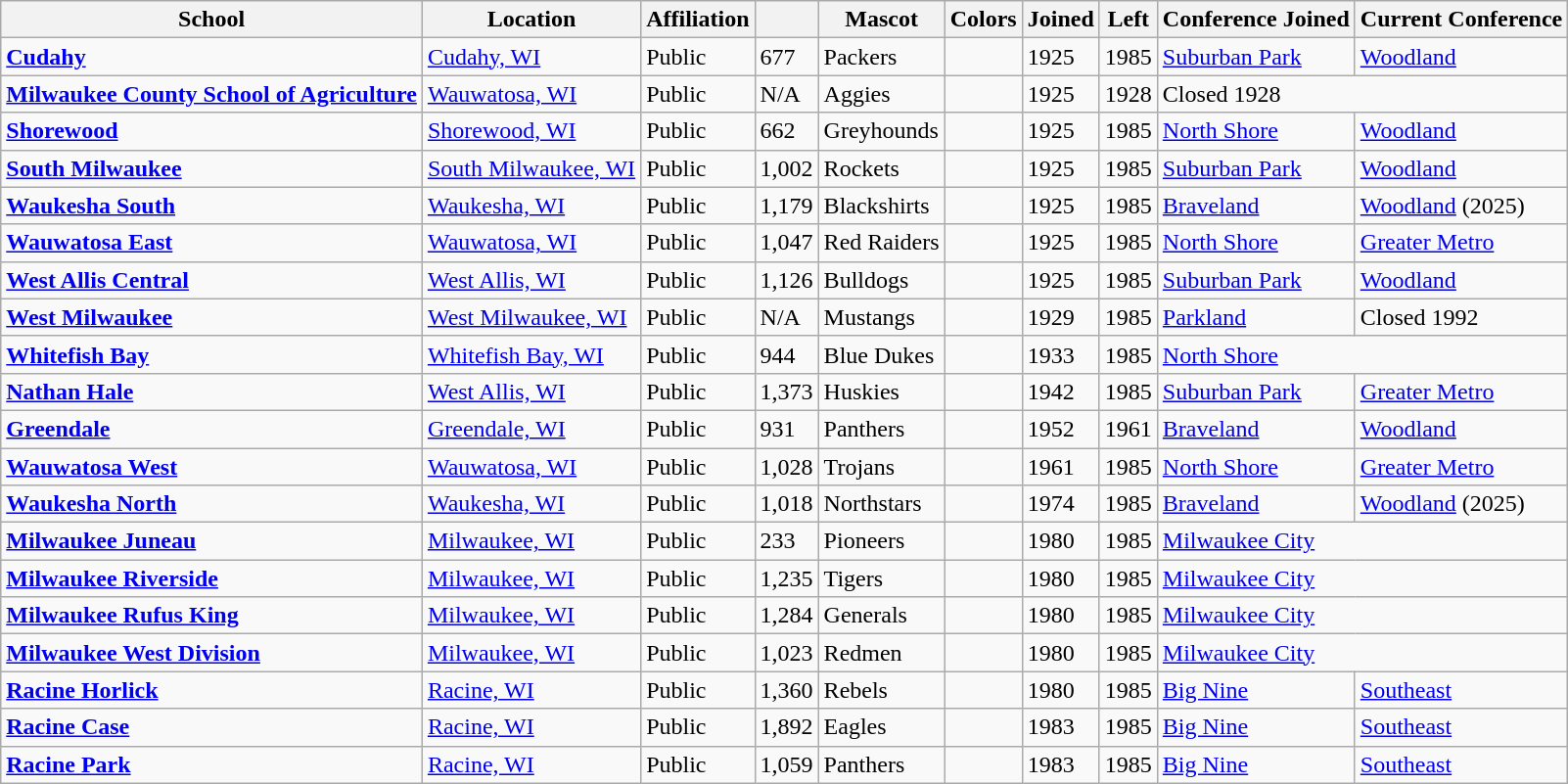<table class="wikitable sortable">
<tr>
<th>School</th>
<th>Location</th>
<th>Affiliation</th>
<th></th>
<th>Mascot</th>
<th>Colors</th>
<th>Joined</th>
<th>Left</th>
<th>Conference Joined</th>
<th>Current Conference</th>
</tr>
<tr>
<td><a href='#'><strong>Cudahy</strong></a></td>
<td><a href='#'>Cudahy, WI</a></td>
<td>Public</td>
<td>677</td>
<td>Packers</td>
<td> </td>
<td>1925</td>
<td>1985</td>
<td><a href='#'>Suburban Park</a></td>
<td><a href='#'>Woodland</a></td>
</tr>
<tr>
<td><a href='#'><strong>Milwaukee County School of Agriculture</strong></a></td>
<td><a href='#'>Wauwatosa, WI</a></td>
<td>Public</td>
<td>N/A</td>
<td>Aggies</td>
<td> </td>
<td>1925</td>
<td>1928</td>
<td colspan="2">Closed 1928</td>
</tr>
<tr>
<td><a href='#'><strong>Shorewood</strong></a></td>
<td><a href='#'>Shorewood, WI</a></td>
<td>Public</td>
<td>662</td>
<td>Greyhounds</td>
<td> </td>
<td>1925</td>
<td>1985</td>
<td><a href='#'>North Shore</a></td>
<td><a href='#'>Woodland</a></td>
</tr>
<tr>
<td><a href='#'><strong>South Milwaukee</strong></a></td>
<td><a href='#'>South Milwaukee, WI</a></td>
<td>Public</td>
<td>1,002</td>
<td>Rockets</td>
<td> </td>
<td>1925</td>
<td>1985</td>
<td><a href='#'>Suburban Park</a></td>
<td><a href='#'>Woodland</a></td>
</tr>
<tr>
<td><strong><a href='#'>Waukesha South</a></strong></td>
<td><a href='#'>Waukesha, WI</a></td>
<td>Public</td>
<td>1,179</td>
<td>Blackshirts</td>
<td> </td>
<td>1925</td>
<td>1985</td>
<td><a href='#'>Braveland</a></td>
<td><a href='#'>Woodland</a> (2025)</td>
</tr>
<tr>
<td><strong><a href='#'>Wauwatosa East</a></strong></td>
<td><a href='#'>Wauwatosa, WI</a></td>
<td>Public</td>
<td>1,047</td>
<td>Red Raiders</td>
<td> </td>
<td>1925</td>
<td>1985</td>
<td><a href='#'>North Shore</a></td>
<td><a href='#'>Greater Metro</a></td>
</tr>
<tr>
<td><strong><a href='#'>West Allis Central</a></strong></td>
<td><a href='#'>West Allis, WI</a></td>
<td>Public</td>
<td>1,126</td>
<td>Bulldogs</td>
<td> </td>
<td>1925</td>
<td>1985</td>
<td><a href='#'>Suburban Park</a></td>
<td><a href='#'>Woodland</a></td>
</tr>
<tr>
<td><a href='#'><strong>West Milwaukee</strong></a></td>
<td><a href='#'>West Milwaukee, WI</a></td>
<td>Public</td>
<td>N/A</td>
<td>Mustangs</td>
<td> </td>
<td>1929</td>
<td>1985</td>
<td><a href='#'>Parkland</a></td>
<td>Closed 1992</td>
</tr>
<tr>
<td><a href='#'><strong>Whitefish Bay</strong></a></td>
<td><a href='#'>Whitefish Bay, WI</a></td>
<td>Public</td>
<td>944</td>
<td>Blue Dukes</td>
<td> </td>
<td>1933</td>
<td>1985</td>
<td colspan="2"><a href='#'>North Shore</a></td>
</tr>
<tr>
<td><a href='#'><strong>Nathan Hale</strong></a></td>
<td><a href='#'>West Allis, WI</a></td>
<td>Public</td>
<td>1,373</td>
<td>Huskies</td>
<td> </td>
<td>1942</td>
<td>1985</td>
<td><a href='#'>Suburban Park</a></td>
<td><a href='#'>Greater Metro</a></td>
</tr>
<tr>
<td><a href='#'><strong>Greendale</strong></a></td>
<td><a href='#'>Greendale, WI</a></td>
<td>Public</td>
<td>931</td>
<td>Panthers</td>
<td> </td>
<td>1952</td>
<td>1961</td>
<td><a href='#'>Braveland</a></td>
<td><a href='#'>Woodland</a></td>
</tr>
<tr>
<td><a href='#'><strong>Wauwatosa West</strong></a></td>
<td><a href='#'>Wauwatosa, WI</a></td>
<td>Public</td>
<td>1,028</td>
<td>Trojans</td>
<td> </td>
<td>1961</td>
<td>1985</td>
<td><a href='#'>North Shore</a></td>
<td><a href='#'>Greater Metro</a></td>
</tr>
<tr>
<td><a href='#'><strong>Waukesha North</strong></a></td>
<td><a href='#'>Waukesha, WI</a></td>
<td>Public</td>
<td>1,018</td>
<td>Northstars</td>
<td> </td>
<td>1974</td>
<td>1985</td>
<td><a href='#'>Braveland</a></td>
<td><a href='#'>Woodland</a> (2025)</td>
</tr>
<tr>
<td><a href='#'><strong>Milwaukee Juneau</strong></a></td>
<td><a href='#'>Milwaukee, WI</a></td>
<td>Public</td>
<td>233</td>
<td>Pioneers</td>
<td>  </td>
<td>1980</td>
<td>1985</td>
<td colspan="2"><a href='#'>Milwaukee City</a></td>
</tr>
<tr>
<td><a href='#'><strong>Milwaukee Riverside</strong></a></td>
<td><a href='#'>Milwaukee, WI</a></td>
<td>Public</td>
<td>1,235</td>
<td>Tigers</td>
<td> </td>
<td>1980</td>
<td>1985</td>
<td colspan="2"><a href='#'>Milwaukee City</a></td>
</tr>
<tr>
<td><a href='#'><strong>Milwaukee Rufus King</strong></a></td>
<td><a href='#'>Milwaukee, WI</a></td>
<td>Public</td>
<td>1,284</td>
<td>Generals</td>
<td> </td>
<td>1980</td>
<td>1985</td>
<td colspan="2"><a href='#'>Milwaukee City</a></td>
</tr>
<tr>
<td><strong><a href='#'>Milwaukee West Division</a></strong></td>
<td><a href='#'>Milwaukee, WI</a></td>
<td>Public</td>
<td>1,023</td>
<td>Redmen</td>
<td> </td>
<td>1980</td>
<td>1985</td>
<td colspan="2"><a href='#'>Milwaukee City</a></td>
</tr>
<tr>
<td><a href='#'><strong>Racine Horlick</strong></a></td>
<td><a href='#'>Racine, WI</a></td>
<td>Public</td>
<td>1,360</td>
<td>Rebels</td>
<td> </td>
<td>1980</td>
<td>1985</td>
<td><a href='#'>Big Nine</a></td>
<td><a href='#'>Southeast</a></td>
</tr>
<tr>
<td><a href='#'><strong>Racine Case</strong></a></td>
<td><a href='#'>Racine, WI</a></td>
<td>Public</td>
<td>1,892</td>
<td>Eagles</td>
<td> </td>
<td>1983</td>
<td>1985</td>
<td><a href='#'>Big Nine</a></td>
<td><a href='#'>Southeast</a></td>
</tr>
<tr>
<td><a href='#'><strong>Racine Park</strong></a></td>
<td><a href='#'>Racine, WI</a></td>
<td>Public</td>
<td>1,059</td>
<td>Panthers</td>
<td> </td>
<td>1983</td>
<td>1985</td>
<td><a href='#'>Big Nine</a></td>
<td><a href='#'>Southeast</a></td>
</tr>
</table>
